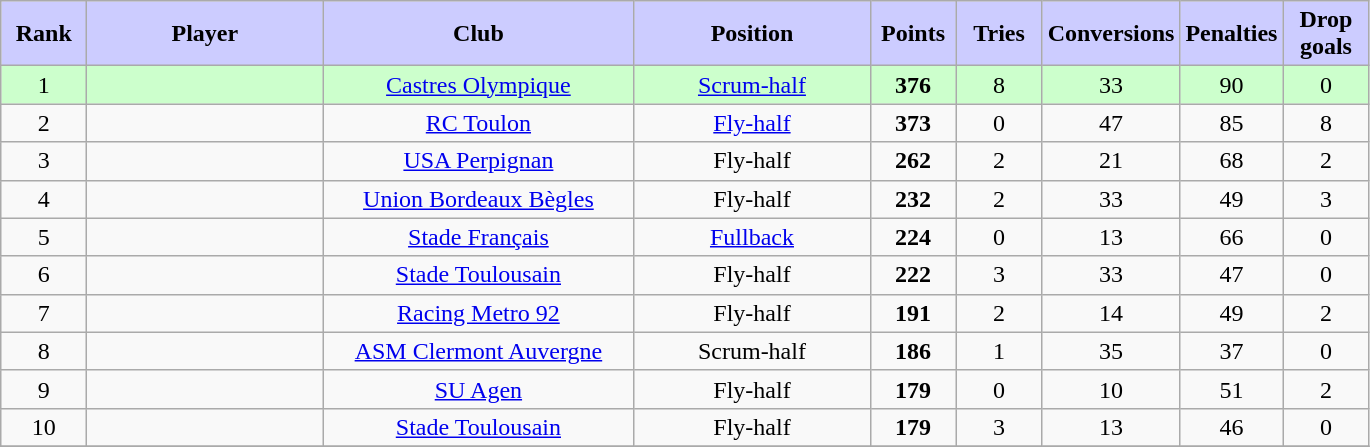<table class="wikitable sortable alternance" style="text-align:center;">
<tr --->
<th scope=col style="background-color:#ccccff; width:50px;">Rank</th>
<th scope=col style="background-color:#ccccff; width:150px;">Player</th>
<th scope=col style="background-color:#ccccff; width:200px;">Club</th>
<th scope=col style="background-color:#ccccff; width:150px;">Position</th>
<th scope=col style="background-color:#ccccff; width:50px;">Points</th>
<th scope=col style="background-color:#ccccff; width:50px;">Tries</th>
<th scope=col style="background-color:#ccccff; width:50px;">Conversions</th>
<th scope=col style="background-color:#ccccff; width:50px;">Penalties</th>
<th scope=col style="background-color:#ccccff; width:50px;">Drop goals</th>
</tr>
<tr --- style="background-color:#ccffcc;">
<td>1</td>
<td align="left"></td>
<td><a href='#'>Castres Olympique</a></td>
<td><a href='#'>Scrum-half</a></td>
<td><strong>376</strong></td>
<td>8</td>
<td>33</td>
<td>90</td>
<td>0</td>
</tr>
<tr --->
<td>2</td>
<td align="left"></td>
<td><a href='#'>RC Toulon</a></td>
<td><a href='#'>Fly-half</a></td>
<td><strong>373</strong></td>
<td>0</td>
<td>47</td>
<td>85</td>
<td>8</td>
</tr>
<tr --->
<td>3</td>
<td align="left"></td>
<td><a href='#'>USA Perpignan</a></td>
<td>Fly-half</td>
<td><strong>262</strong></td>
<td>2</td>
<td>21</td>
<td>68</td>
<td>2</td>
</tr>
<tr --->
<td>4</td>
<td align="left"></td>
<td><a href='#'>Union Bordeaux Bègles</a></td>
<td>Fly-half</td>
<td><strong>232</strong></td>
<td>2</td>
<td>33</td>
<td>49</td>
<td>3</td>
</tr>
<tr --->
<td>5</td>
<td align="left"></td>
<td><a href='#'>Stade Français</a></td>
<td><a href='#'>Fullback</a></td>
<td><strong>224</strong></td>
<td>0</td>
<td>13</td>
<td>66</td>
<td>0</td>
</tr>
<tr --->
<td>6</td>
<td align="left"></td>
<td><a href='#'>Stade Toulousain</a></td>
<td>Fly-half</td>
<td><strong>222</strong></td>
<td>3</td>
<td>33</td>
<td>47</td>
<td>0</td>
</tr>
<tr --->
<td>7</td>
<td align="left"></td>
<td><a href='#'>Racing Metro 92</a></td>
<td>Fly-half</td>
<td><strong>191</strong></td>
<td>2</td>
<td>14</td>
<td>49</td>
<td>2</td>
</tr>
<tr --->
<td>8</td>
<td align="left"></td>
<td><a href='#'>ASM Clermont Auvergne</a></td>
<td>Scrum-half</td>
<td><strong>186</strong></td>
<td>1</td>
<td>35</td>
<td>37</td>
<td>0</td>
</tr>
<tr --->
<td>9</td>
<td align="left"></td>
<td><a href='#'>SU Agen</a></td>
<td>Fly-half</td>
<td><strong>179</strong></td>
<td>0</td>
<td>10</td>
<td>51</td>
<td>2</td>
</tr>
<tr --->
<td>10</td>
<td align="left"></td>
<td><a href='#'>Stade Toulousain</a></td>
<td>Fly-half</td>
<td><strong>179</strong></td>
<td>3</td>
<td>13</td>
<td>46</td>
<td>0</td>
</tr>
<tr --->
</tr>
</table>
